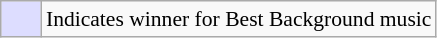<table class="wikitable" style="font-size:90%">
<tr>
<td style="background:#DDDDFF;width:20px;"></td>
<td>Indicates winner for Best Background music</td>
</tr>
</table>
